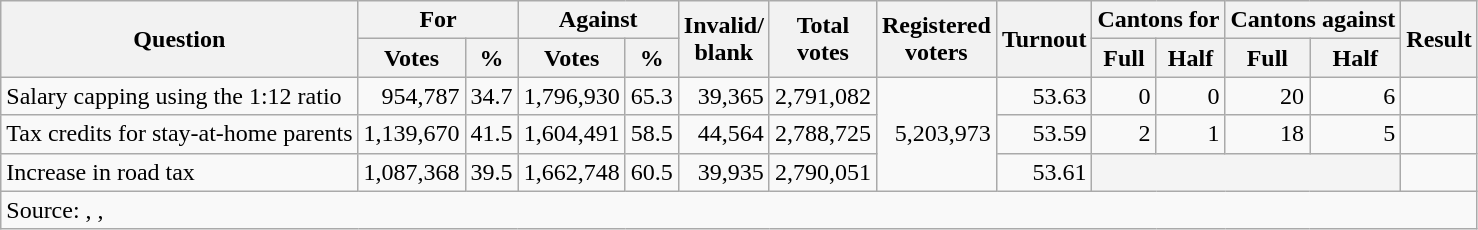<table class=wikitable style=text-align:right>
<tr>
<th rowspan=2>Question</th>
<th colspan=2>For</th>
<th colspan=2>Against</th>
<th rowspan=2>Invalid/<br>blank</th>
<th rowspan=2>Total<br>votes</th>
<th rowspan=2>Registered<br>voters</th>
<th rowspan=2>Turnout</th>
<th colspan=2>Cantons for</th>
<th colspan=2>Cantons against</th>
<th rowspan=2>Result</th>
</tr>
<tr>
<th>Votes</th>
<th>%</th>
<th>Votes</th>
<th>%</th>
<th>Full</th>
<th>Half</th>
<th>Full</th>
<th>Half</th>
</tr>
<tr>
<td align=left>Salary capping using the 1:12 ratio</td>
<td>954,787</td>
<td>34.7</td>
<td>1,796,930</td>
<td>65.3</td>
<td>39,365</td>
<td>2,791,082</td>
<td rowspan=3>5,203,973</td>
<td>53.63</td>
<td>0</td>
<td>0</td>
<td>20</td>
<td>6</td>
<td></td>
</tr>
<tr>
<td align=left>Tax credits for stay-at-home parents</td>
<td>1,139,670</td>
<td>41.5</td>
<td>1,604,491</td>
<td>58.5</td>
<td>44,564</td>
<td>2,788,725</td>
<td>53.59</td>
<td>2</td>
<td>1</td>
<td>18</td>
<td>5</td>
<td></td>
</tr>
<tr>
<td align=left>Increase in road tax</td>
<td>1,087,368</td>
<td>39.5</td>
<td>1,662,748</td>
<td>60.5</td>
<td>39,935</td>
<td>2,790,051</td>
<td>53.61</td>
<td colspan="4" style="background-color:#F4F4F4;"></td>
<td></td>
</tr>
<tr>
<td colspan=14 align=left>Source: , , </td>
</tr>
</table>
